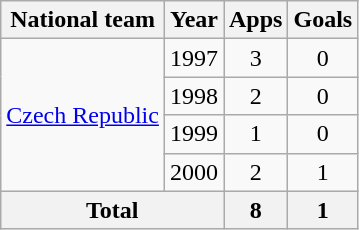<table class="wikitable" style="text-align:center">
<tr>
<th>National team</th>
<th>Year</th>
<th>Apps</th>
<th>Goals</th>
</tr>
<tr>
<td rowspan="4"><a href='#'>Czech Republic</a></td>
<td>1997</td>
<td>3</td>
<td>0</td>
</tr>
<tr>
<td>1998</td>
<td>2</td>
<td>0</td>
</tr>
<tr>
<td>1999</td>
<td>1</td>
<td>0</td>
</tr>
<tr>
<td>2000</td>
<td>2</td>
<td>1</td>
</tr>
<tr>
<th colspan="2">Total</th>
<th>8</th>
<th>1</th>
</tr>
</table>
